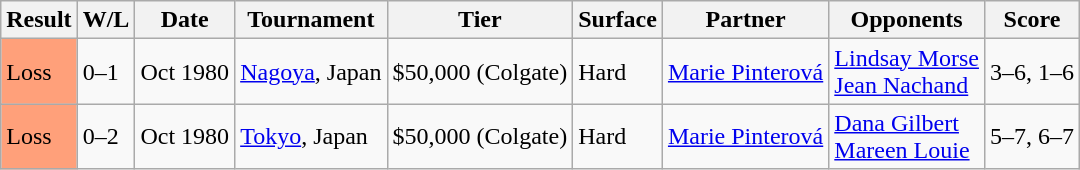<table class="sortable wikitable">
<tr>
<th>Result</th>
<th class="unsortable">W/L</th>
<th>Date</th>
<th>Tournament</th>
<th>Tier</th>
<th>Surface</th>
<th>Partner</th>
<th>Opponents</th>
<th class="unsortable">Score</th>
</tr>
<tr>
<td style="background:#FFA07A;">Loss</td>
<td>0–1</td>
<td>Oct 1980</td>
<td><a href='#'>Nagoya</a>, Japan</td>
<td>$50,000 (Colgate)</td>
<td>Hard</td>
<td> <a href='#'>Marie Pinterová</a></td>
<td> <a href='#'>Lindsay Morse</a> <br>  <a href='#'>Jean Nachand</a></td>
<td>3–6, 1–6</td>
</tr>
<tr>
<td style="background:#FFA07A;">Loss</td>
<td>0–2</td>
<td>Oct 1980</td>
<td><a href='#'>Tokyo</a>, Japan</td>
<td>$50,000 (Colgate)</td>
<td>Hard</td>
<td> <a href='#'>Marie Pinterová</a></td>
<td> <a href='#'>Dana Gilbert</a> <br>  <a href='#'>Mareen Louie</a></td>
<td>5–7, 6–7</td>
</tr>
</table>
